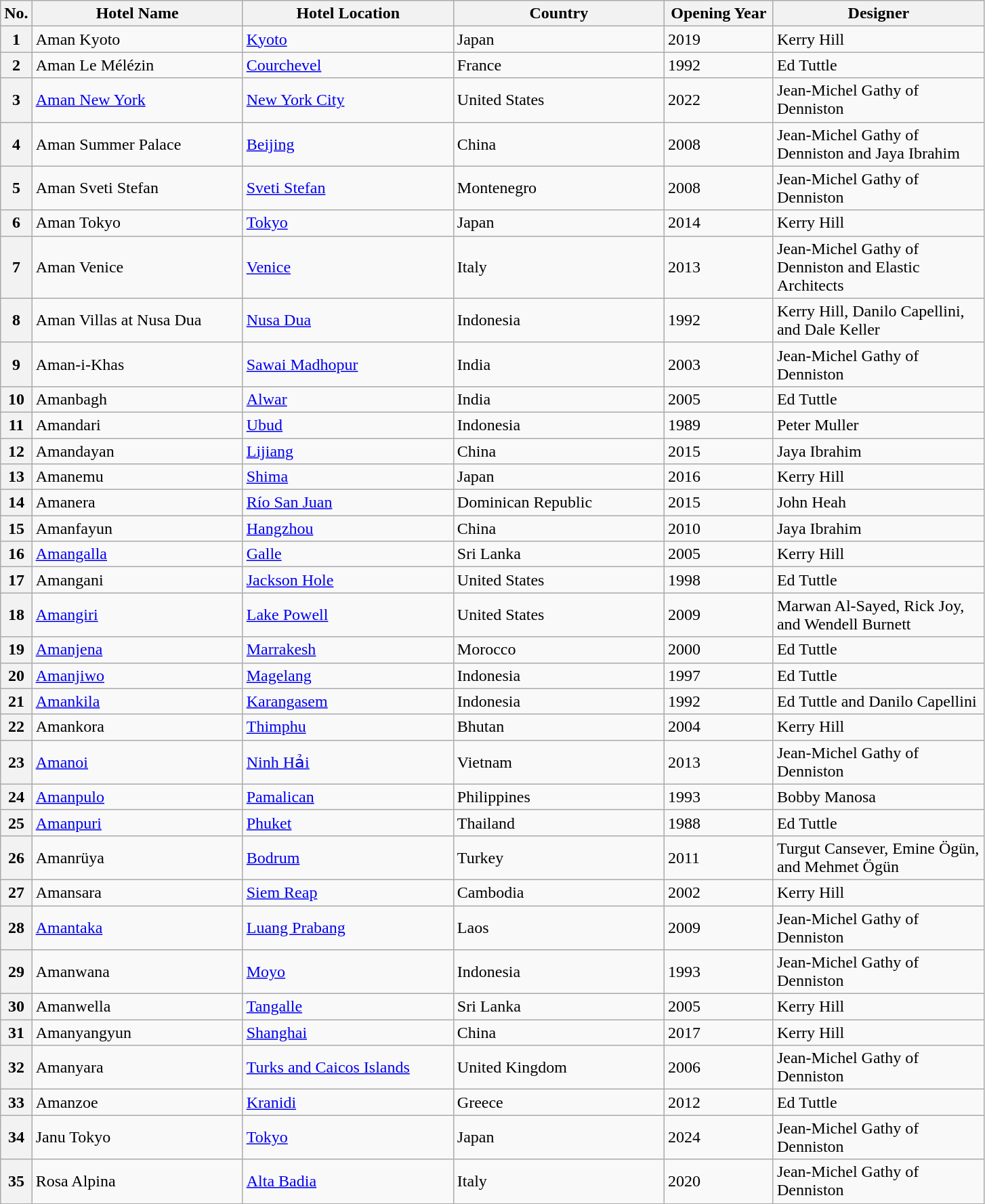<table class="wikitable sortable">
<tr>
<th style="width:5px;">No.</th>
<th style="width:200px;">Hotel Name</th>
<th style="width:200px;">Hotel Location</th>
<th style="width:200px;">Country</th>
<th style="width:100px;">Opening Year</th>
<th style="width:200px;">Designer</th>
</tr>
<tr>
<th>1</th>
<td>Aman Kyoto</td>
<td><a href='#'>Kyoto</a></td>
<td>Japan</td>
<td>2019</td>
<td>Kerry Hill</td>
</tr>
<tr>
<th>2</th>
<td>Aman Le Mélézin</td>
<td><a href='#'>Courchevel</a></td>
<td>France</td>
<td>1992</td>
<td>Ed Tuttle</td>
</tr>
<tr>
<th>3</th>
<td><a href='#'>Aman New York</a></td>
<td><a href='#'>New York City</a></td>
<td>United States</td>
<td>2022</td>
<td>Jean-Michel Gathy of Denniston</td>
</tr>
<tr>
<th>4</th>
<td>Aman Summer Palace</td>
<td><a href='#'>Beijing</a></td>
<td>China</td>
<td>2008</td>
<td>Jean-Michel Gathy of Denniston and Jaya Ibrahim</td>
</tr>
<tr>
<th>5</th>
<td>Aman Sveti Stefan</td>
<td><a href='#'>Sveti Stefan</a></td>
<td>Montenegro</td>
<td>2008</td>
<td>Jean-Michel Gathy of Denniston</td>
</tr>
<tr>
<th>6</th>
<td>Aman Tokyo</td>
<td><a href='#'>Tokyo</a></td>
<td>Japan</td>
<td>2014</td>
<td>Kerry Hill</td>
</tr>
<tr>
<th>7</th>
<td>Aman Venice</td>
<td><a href='#'>Venice</a></td>
<td>Italy</td>
<td>2013</td>
<td>Jean-Michel Gathy of Denniston and Elastic Architects</td>
</tr>
<tr>
<th>8</th>
<td>Aman Villas at Nusa Dua</td>
<td><a href='#'>Nusa Dua</a></td>
<td>Indonesia</td>
<td>1992</td>
<td>Kerry Hill, Danilo Capellini, and Dale Keller</td>
</tr>
<tr>
<th>9</th>
<td>Aman-i-Khas</td>
<td><a href='#'>Sawai Madhopur</a></td>
<td>India</td>
<td>2003</td>
<td>Jean-Michel Gathy of Denniston</td>
</tr>
<tr>
<th>10</th>
<td>Amanbagh</td>
<td><a href='#'>Alwar</a></td>
<td>India</td>
<td>2005</td>
<td>Ed Tuttle</td>
</tr>
<tr>
<th>11</th>
<td>Amandari</td>
<td><a href='#'>Ubud</a></td>
<td>Indonesia</td>
<td>1989</td>
<td>Peter Muller</td>
</tr>
<tr>
<th>12</th>
<td>Amandayan</td>
<td><a href='#'>Lijiang</a></td>
<td>China</td>
<td>2015</td>
<td>Jaya Ibrahim</td>
</tr>
<tr>
<th>13</th>
<td>Amanemu</td>
<td><a href='#'>Shima</a></td>
<td>Japan</td>
<td>2016</td>
<td>Kerry Hill</td>
</tr>
<tr>
<th>14</th>
<td>Amanera</td>
<td><a href='#'>Río San Juan</a></td>
<td>Dominican Republic</td>
<td>2015</td>
<td>John Heah</td>
</tr>
<tr>
<th>15</th>
<td>Amanfayun</td>
<td><a href='#'>Hangzhou</a></td>
<td>China</td>
<td>2010</td>
<td>Jaya Ibrahim</td>
</tr>
<tr>
<th>16</th>
<td><a href='#'>Amangalla</a></td>
<td><a href='#'>Galle</a></td>
<td>Sri Lanka</td>
<td>2005</td>
<td>Kerry Hill</td>
</tr>
<tr>
<th>17</th>
<td>Amangani</td>
<td><a href='#'>Jackson Hole</a></td>
<td>United States</td>
<td>1998</td>
<td>Ed Tuttle</td>
</tr>
<tr>
<th>18</th>
<td><a href='#'>Amangiri</a></td>
<td><a href='#'>Lake Powell</a></td>
<td>United States</td>
<td>2009</td>
<td>Marwan Al-Sayed, Rick Joy, and Wendell Burnett</td>
</tr>
<tr>
<th>19</th>
<td><a href='#'>Amanjena</a></td>
<td><a href='#'>Marrakesh</a></td>
<td>Morocco</td>
<td>2000</td>
<td>Ed Tuttle</td>
</tr>
<tr>
<th>20</th>
<td><a href='#'>Amanjiwo</a></td>
<td><a href='#'>Magelang</a></td>
<td>Indonesia</td>
<td>1997</td>
<td>Ed Tuttle</td>
</tr>
<tr>
<th>21</th>
<td><a href='#'>Amankila</a></td>
<td><a href='#'>Karangasem</a></td>
<td>Indonesia</td>
<td>1992</td>
<td>Ed Tuttle and Danilo Capellini</td>
</tr>
<tr>
<th>22</th>
<td>Amankora</td>
<td><a href='#'>Thimphu</a></td>
<td>Bhutan</td>
<td>2004</td>
<td>Kerry Hill</td>
</tr>
<tr>
<th>23</th>
<td><a href='#'>Amanoi</a></td>
<td><a href='#'>Ninh Hải</a></td>
<td>Vietnam</td>
<td>2013</td>
<td>Jean-Michel Gathy of Denniston</td>
</tr>
<tr>
<th>24</th>
<td><a href='#'>Amanpulo</a></td>
<td><a href='#'>Pamalican</a></td>
<td>Philippines</td>
<td>1993</td>
<td>Bobby Manosa</td>
</tr>
<tr>
<th>25</th>
<td><a href='#'>Amanpuri</a></td>
<td><a href='#'>Phuket</a></td>
<td>Thailand</td>
<td>1988</td>
<td>Ed Tuttle</td>
</tr>
<tr>
<th>26</th>
<td>Amanrüya</td>
<td><a href='#'>Bodrum</a></td>
<td>Turkey</td>
<td>2011</td>
<td>Turgut Cansever, Emine Ögün, and Mehmet Ögün</td>
</tr>
<tr>
<th>27</th>
<td>Amansara</td>
<td><a href='#'>Siem Reap</a></td>
<td>Cambodia</td>
<td>2002</td>
<td>Kerry Hill</td>
</tr>
<tr>
<th>28</th>
<td><a href='#'>Amantaka</a></td>
<td><a href='#'>Luang Prabang</a></td>
<td>Laos</td>
<td>2009</td>
<td>Jean-Michel Gathy of Denniston</td>
</tr>
<tr>
<th>29</th>
<td>Amanwana</td>
<td><a href='#'>Moyo</a></td>
<td>Indonesia</td>
<td>1993</td>
<td>Jean-Michel Gathy of Denniston</td>
</tr>
<tr>
<th>30</th>
<td>Amanwella</td>
<td><a href='#'>Tangalle</a></td>
<td>Sri Lanka</td>
<td>2005</td>
<td>Kerry Hill</td>
</tr>
<tr>
<th>31</th>
<td>Amanyangyun</td>
<td><a href='#'>Shanghai</a></td>
<td>China</td>
<td>2017</td>
<td>Kerry Hill</td>
</tr>
<tr>
<th>32</th>
<td>Amanyara</td>
<td><a href='#'>Turks and Caicos Islands</a></td>
<td>United Kingdom</td>
<td>2006</td>
<td>Jean-Michel Gathy of Denniston</td>
</tr>
<tr>
<th>33</th>
<td>Amanzoe</td>
<td><a href='#'>Kranidi</a></td>
<td>Greece</td>
<td>2012</td>
<td>Ed Tuttle</td>
</tr>
<tr>
<th>34</th>
<td>Janu Tokyo</td>
<td><a href='#'>Tokyo</a></td>
<td>Japan</td>
<td>2024</td>
<td>Jean-Michel Gathy of Denniston</td>
</tr>
<tr>
<th>35</th>
<td>Rosa Alpina</td>
<td><a href='#'>Alta Badia</a></td>
<td>Italy</td>
<td>2020</td>
<td>Jean-Michel Gathy of Denniston</td>
</tr>
</table>
